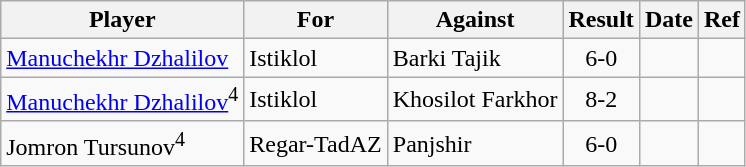<table class="wikitable sortable">
<tr>
<th>Player</th>
<th>For</th>
<th>Against</th>
<th style="text-align:center">Result</th>
<th>Date</th>
<th>Ref</th>
</tr>
<tr>
<td> <a href='#'>Manuchekhr Dzhalilov</a></td>
<td>Istiklol</td>
<td>Barki Tajik</td>
<td style="text-align:center;">6-0</td>
<td></td>
<td></td>
</tr>
<tr>
<td> <a href='#'>Manuchekhr Dzhalilov</a><sup>4</sup></td>
<td>Istiklol</td>
<td>Khosilot Farkhor</td>
<td style="text-align:center;">8-2</td>
<td></td>
<td></td>
</tr>
<tr>
<td> Jomron Tursunov<sup>4</sup></td>
<td>Regar-TadAZ</td>
<td>Panjshir</td>
<td style="text-align:center;">6-0</td>
<td></td>
<td></td>
</tr>
</table>
